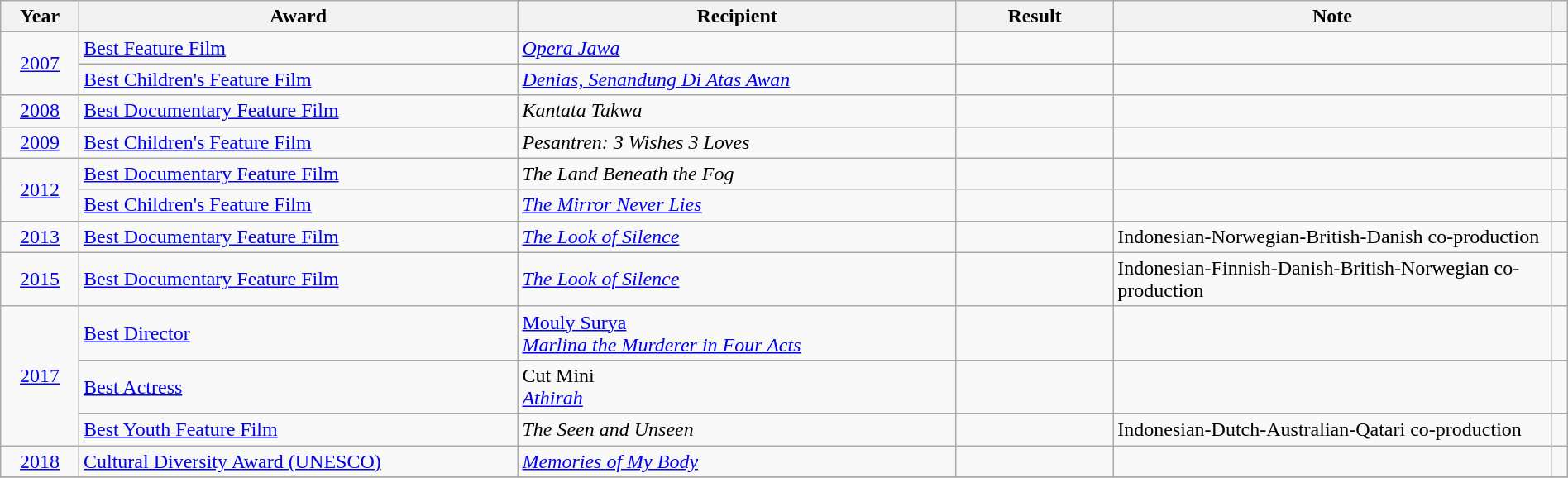<table class="wikitable plainrowheaders" width="100%">
<tr>
<th width="5%">Year<br></th>
<th width="28%">Award</th>
<th width="28%">Recipient</th>
<th width="10%">Result</th>
<th width="28%">Note</th>
<th></th>
</tr>
<tr>
<td align="center" rowspan="2"><a href='#'>2007</a><br></td>
<td><a href='#'>Best Feature Film</a></td>
<td><em><a href='#'>Opera Jawa</a></em></td>
<td></td>
<td></td>
<td align="center"></td>
</tr>
<tr>
<td><a href='#'>Best Children's Feature Film</a></td>
<td><em><a href='#'>Denias, Senandung Di Atas Awan</a></em></td>
<td></td>
<td></td>
<td align="center"></td>
</tr>
<tr>
<td align="center"><a href='#'>2008</a><br></td>
<td><a href='#'>Best Documentary Feature Film</a></td>
<td><em>Kantata Takwa</em></td>
<td></td>
<td></td>
<td align="center"></td>
</tr>
<tr>
<td align="center"><a href='#'>2009</a><br></td>
<td><a href='#'>Best Children's Feature Film</a></td>
<td><em>Pesantren: 3 Wishes 3 Loves</em></td>
<td></td>
<td></td>
<td align="center"></td>
</tr>
<tr>
<td align="center" rowspan="2"><a href='#'>2012</a><br></td>
<td><a href='#'>Best Documentary Feature Film</a></td>
<td><em>The Land Beneath the Fog</em></td>
<td></td>
<td></td>
<td align="center"></td>
</tr>
<tr>
<td><a href='#'>Best Children's Feature Film</a></td>
<td><em><a href='#'>The Mirror Never Lies</a></em></td>
<td></td>
<td></td>
<td align="center"></td>
</tr>
<tr>
<td align="center"><a href='#'>2013</a><br></td>
<td><a href='#'>Best Documentary Feature Film</a></td>
<td><em><a href='#'>The Look of Silence</a></em></td>
<td></td>
<td>Indonesian-Norwegian-British-Danish co-production</td>
<td align="center"></td>
</tr>
<tr>
<td align="center"><a href='#'>2015</a><br></td>
<td><a href='#'>Best Documentary Feature Film</a></td>
<td><em><a href='#'>The Look of Silence</a></em></td>
<td></td>
<td>Indonesian-Finnish-Danish-British-Norwegian co-production</td>
<td align="center"></td>
</tr>
<tr>
<td rowspan="3" align="center"><a href='#'>2017</a><br></td>
<td><a href='#'>Best Director</a></td>
<td><a href='#'>Mouly Surya</a><br><em><a href='#'>Marlina the Murderer in Four Acts</a></em></td>
<td></td>
<td></td>
<td align="center"></td>
</tr>
<tr>
<td><a href='#'>Best Actress</a></td>
<td>Cut Mini<br><em><a href='#'>Athirah</a></em></td>
<td></td>
<td></td>
<td align="center"></td>
</tr>
<tr>
<td><a href='#'>Best Youth Feature Film</a></td>
<td><em>The Seen and Unseen</em></td>
<td></td>
<td>Indonesian-Dutch-Australian-Qatari co-production</td>
<td align="center"></td>
</tr>
<tr>
<td align="center"><a href='#'>2018</a><br></td>
<td><a href='#'>Cultural Diversity Award (UNESCO)</a></td>
<td><em><a href='#'>Memories of My Body</a></em></td>
<td></td>
<td></td>
<td align="center"></td>
</tr>
<tr>
</tr>
</table>
